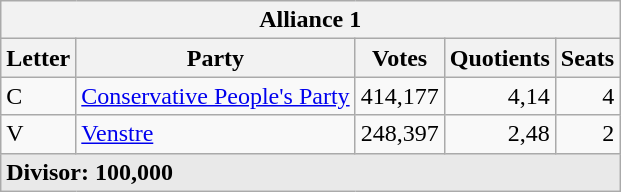<table class="wikitable">
<tr>
<th colspan="5">Alliance 1</th>
</tr>
<tr>
<th>Letter</th>
<th>Party</th>
<th>Votes</th>
<th>Quotients</th>
<th>Seats</th>
</tr>
<tr>
<td style="text-align:left;">C</td>
<td style="text-align:left;"><a href='#'>Conservative People's Party</a></td>
<td style="text-align:right;">414,177</td>
<td style="text-align:right;">4,14</td>
<td style="text-align:right;">4</td>
</tr>
<tr>
<td style="text-align:left;">V</td>
<td style="text-align:left;"><a href='#'>Venstre</a></td>
<td style="text-align:right;">248,397</td>
<td style="text-align:right;">2,48</td>
<td style="text-align:right;">2</td>
</tr>
<tr style="background-color:#E9E9E9">
<td colspan="5" style="text-align:left;"><strong>Divisor: 100,000</strong></td>
</tr>
</table>
